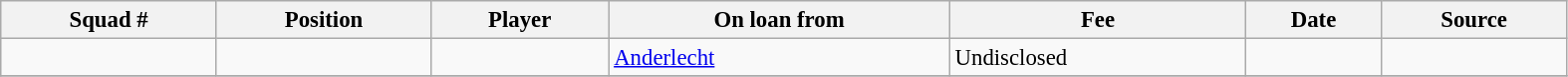<table width=83% class="wikitable sortable" style="text-align:center; font-size:95%; text-align:left">
<tr>
<th><strong>Squad #</strong></th>
<th><strong>Position</strong></th>
<th><strong>Player</strong></th>
<th><strong>On loan from</strong></th>
<th><strong>Fee</strong></th>
<th><strong>Date</strong></th>
<th><strong>Source</strong></th>
</tr>
<tr>
<td></td>
<td></td>
<td></td>
<td> <a href='#'>Anderlecht</a></td>
<td>Undisclosed</td>
<td></td>
<td></td>
</tr>
<tr>
</tr>
</table>
